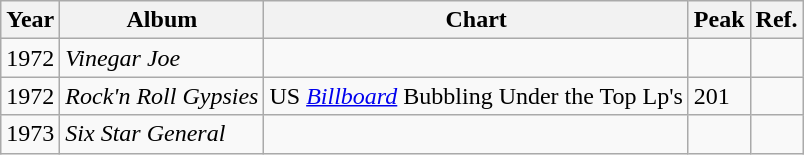<table class="wikitable">
<tr>
<th>Year</th>
<th>Album</th>
<th>Chart</th>
<th>Peak</th>
<th>Ref.</th>
</tr>
<tr>
<td>1972</td>
<td><em>Vinegar Joe</em></td>
<td></td>
<td></td>
</tr>
<tr>
<td>1972</td>
<td><em>Rock'n Roll Gypsies</em></td>
<td>US <em><a href='#'>Billboard</a></em> Bubbling Under the Top Lp's</td>
<td>201</td>
<td></td>
</tr>
<tr>
<td>1973</td>
<td><em>Six Star General</em></td>
<td></td>
<td></td>
<td></td>
</tr>
</table>
